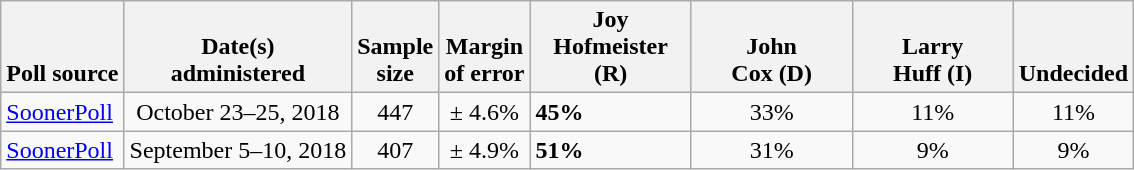<table class="wikitable">
<tr valign=bottom>
<th>Poll source</th>
<th>Date(s)<br>administered</th>
<th>Sample<br>size</th>
<th>Margin<br>of error</th>
<th style="width:100px;">Joy<br>Hofmeister (R)</th>
<th style="width:100px;">John<br>Cox (D)</th>
<th style="width:100px;">Larry<br>Huff (I)</th>
<th>Undecided</th>
</tr>
<tr>
<td><a href='#'>SoonerPoll</a></td>
<td align=center>October 23–25, 2018</td>
<td align=center>447</td>
<td align=center>± 4.6%</td>
<td><strong>45%</strong></td>
<td align=center>33%</td>
<td align=center>11%</td>
<td align=center>11%</td>
</tr>
<tr>
<td><a href='#'>SoonerPoll</a></td>
<td align=center>September 5–10, 2018</td>
<td align=center>407</td>
<td align=center>± 4.9%</td>
<td><strong>51%</strong></td>
<td align=center>31%</td>
<td align=center>9%</td>
<td align=center>9%</td>
</tr>
</table>
